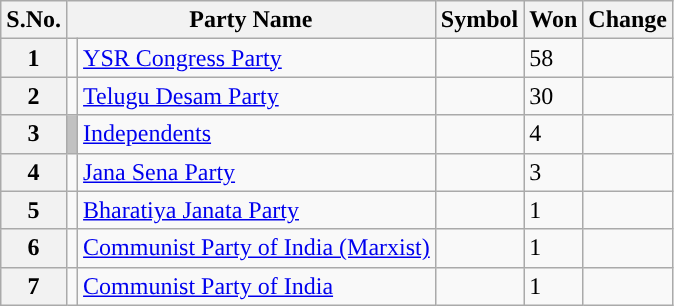<table CLASS="sortable wikitable">
<tr>
<th>S.No.</th>
<th colspan=2>Party Name</th>
<th>Symbol</th>
<th>Won</th>
<th>Change</th>
</tr>
<tr>
<th>1</th>
<td></td>
<td><a href='#'>YSR Congress Party</a></td>
<td></td>
<td>58</td>
<td></td>
</tr>
<tr>
<th>2</th>
<td></td>
<td><a href='#'>Telugu Desam Party</a></td>
<td></td>
<td>30</td>
<td></td>
</tr>
<tr>
<th>3</th>
<td bgcolor=#C1C1C1></td>
<td><a href='#'>Independents</a></td>
<td></td>
<td>4</td>
<td></td>
</tr>
<tr>
<th>4</th>
<td></td>
<td><a href='#'>Jana Sena Party</a></td>
<td></td>
<td>3</td>
<td></td>
</tr>
<tr>
<th>5</th>
<td></td>
<td><a href='#'>Bharatiya Janata Party</a></td>
<td></td>
<td>1</td>
<td></td>
</tr>
<tr>
<th>6</th>
<td></td>
<td><a href='#'>Communist Party of India (Marxist)</a></td>
<td></td>
<td>1</td>
<td></td>
</tr>
<tr>
<th>7</th>
<td></td>
<td><a href='#'>Communist Party of India</a></td>
<td></td>
<td>1</td>
<td></td>
</tr>
</table>
